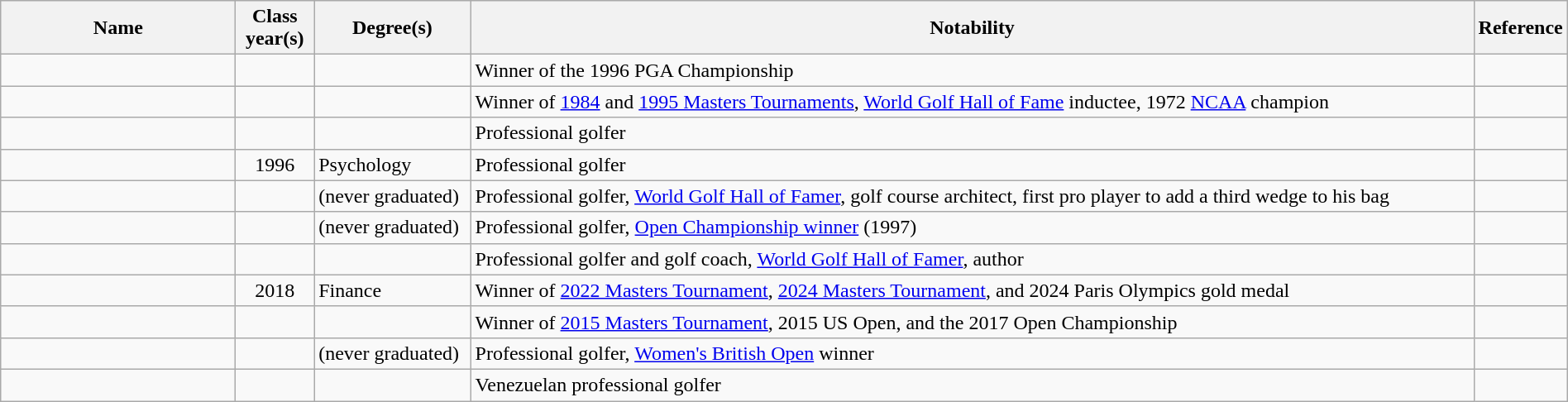<table class="wikitable sortable" style="width:100%">
<tr>
<th style="width:15%;">Name</th>
<th style="width:5%;">Class year(s)</th>
<th style="width:10%;">Degree(s)</th>
<th style="width:*;" class="unsortable">Notability</th>
<th style="width:5%;" class="unsortable">Reference</th>
</tr>
<tr>
<td></td>
<td></td>
<td></td>
<td>Winner of the 1996 PGA Championship</td>
<td></td>
</tr>
<tr>
<td></td>
<td style="text-align:center;"></td>
<td></td>
<td>Winner of <a href='#'>1984</a> and <a href='#'>1995 Masters Tournaments</a>, <a href='#'>World Golf Hall of Fame</a> inductee, 1972 <a href='#'>NCAA</a> champion</td>
<td style="text-align:center;"></td>
</tr>
<tr>
<td></td>
<td style="text-align:center;"></td>
<td></td>
<td>Professional golfer</td>
<td style="text-align:center;"></td>
</tr>
<tr>
<td></td>
<td style="text-align:center;">1996</td>
<td>Psychology</td>
<td>Professional golfer</td>
<td style="text-align:center;"></td>
</tr>
<tr>
<td></td>
<td style="text-align:center;"></td>
<td>(never graduated)</td>
<td>Professional golfer, <a href='#'>World Golf Hall of Famer</a>, golf course architect, first pro player to add a third wedge to his bag</td>
<td style="text-align:center;"></td>
</tr>
<tr>
<td></td>
<td style="text-align:center;"></td>
<td>(never graduated)</td>
<td>Professional golfer, <a href='#'>Open Championship winner</a> (1997)</td>
<td style="text-align:center;"></td>
</tr>
<tr>
<td></td>
<td style="text-align:center;"></td>
<td></td>
<td>Professional golfer and golf coach, <a href='#'>World Golf Hall of Famer</a>, author</td>
<td style="text-align:center;"></td>
</tr>
<tr>
<td></td>
<td style="text-align:center;">2018</td>
<td>Finance</td>
<td>Winner of <a href='#'>2022 Masters Tournament</a>, <a href='#'>2024 Masters Tournament</a>, and 2024 Paris Olympics gold medal</td>
<td style="text-align:center;"></td>
</tr>
<tr>
<td></td>
<td style="text-align:center;"></td>
<td></td>
<td>Winner of <a href='#'>2015 Masters Tournament</a>, 2015 US Open, and the 2017 Open Championship</td>
<td></td>
</tr>
<tr>
<td></td>
<td style="text-align:center;"></td>
<td>(never graduated)</td>
<td>Professional golfer, <a href='#'>Women's British Open</a> winner</td>
<td style="text-align:center;"></td>
</tr>
<tr>
<td></td>
<td style="text-align:center;"></td>
<td></td>
<td>Venezuelan professional golfer</td>
<td style="text-align:center;"></td>
</tr>
</table>
